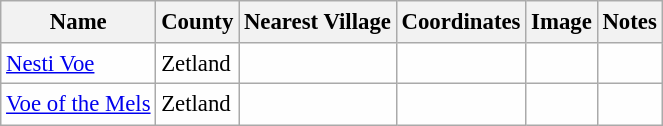<table class="wikitable sortable" style="table-layout:fixed;background-color:#FEFEFE;font-size:95%;padding:0.30em;line-height:1.35em;">
<tr>
<th scope="col">Name</th>
<th scope="col">County</th>
<th scope="col">Nearest Village</th>
<th scope="col" data-sort-type="number">Coordinates</th>
<th scope="col">Image</th>
<th scope="col">Notes</th>
</tr>
<tr>
<td><a href='#'>Nesti Voe</a></td>
<td>Zetland</td>
<td></td>
<td></td>
<td></td>
<td></td>
</tr>
<tr>
<td><a href='#'>Voe of the Mels</a></td>
<td>Zetland</td>
<td></td>
<td></td>
<td></td>
<td></td>
</tr>
</table>
